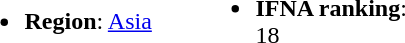<table>
<tr>
<td width=150px><br><ul><li><strong>Region</strong>: <a href='#'>Asia</a></li></ul></td>
<td width=150px><br><ul><li><strong>IFNA ranking</strong>: 18</li></ul></td>
</tr>
</table>
